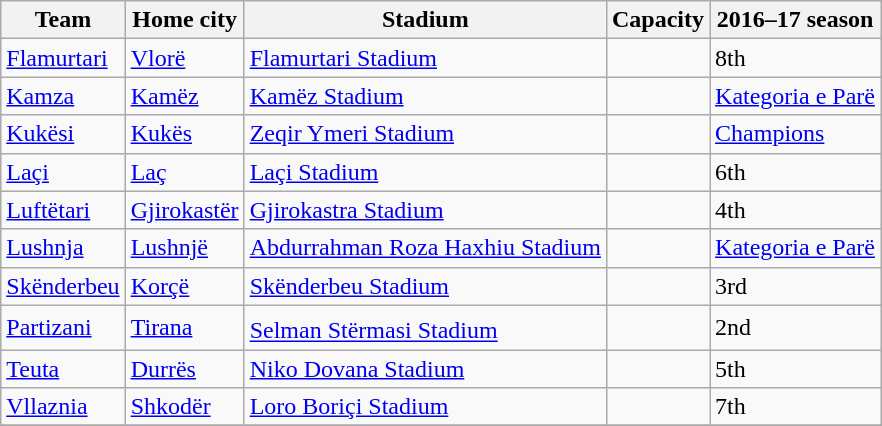<table class="wikitable sortable">
<tr>
<th>Team</th>
<th>Home city</th>
<th>Stadium</th>
<th>Capacity</th>
<th>2016–17 season</th>
</tr>
<tr>
<td><a href='#'>Flamurtari</a></td>
<td><a href='#'>Vlorë</a></td>
<td><a href='#'>Flamurtari Stadium</a></td>
<td style="text-align:center;"></td>
<td>8th</td>
</tr>
<tr>
<td><a href='#'>Kamza</a></td>
<td><a href='#'>Kamëz</a></td>
<td><a href='#'>Kamëz Stadium</a></td>
<td style="text-align:center;"></td>
<td><a href='#'>Kategoria e Parë</a></td>
</tr>
<tr>
<td><a href='#'>Kukësi</a></td>
<td><a href='#'>Kukës</a></td>
<td><a href='#'>Zeqir Ymeri Stadium</a></td>
<td style="text-align:center;"></td>
<td><a href='#'>Champions</a></td>
</tr>
<tr>
<td><a href='#'>Laçi</a></td>
<td><a href='#'>Laç</a></td>
<td><a href='#'>Laçi Stadium</a></td>
<td style="text-align:center;"></td>
<td>6th</td>
</tr>
<tr>
<td><a href='#'>Luftëtari</a></td>
<td><a href='#'>Gjirokastër</a></td>
<td><a href='#'>Gjirokastra Stadium</a></td>
<td style="text-align:center;"></td>
<td>4th</td>
</tr>
<tr>
<td><a href='#'>Lushnja</a></td>
<td><a href='#'>Lushnjë</a></td>
<td><a href='#'>Abdurrahman Roza Haxhiu Stadium</a></td>
<td style="text-align:center;"></td>
<td><a href='#'>Kategoria e Parë</a></td>
</tr>
<tr>
<td><a href='#'>Skënderbeu</a></td>
<td><a href='#'>Korçë</a></td>
<td><a href='#'>Skënderbeu Stadium</a></td>
<td style="text-align:center;"></td>
<td>3rd</td>
</tr>
<tr>
<td><a href='#'>Partizani</a></td>
<td><a href='#'>Tirana</a></td>
<td><a href='#'>Selman Stërmasi Stadium</a><sup></sup></td>
<td style="text-align:center;"></td>
<td>2nd</td>
</tr>
<tr>
<td><a href='#'>Teuta</a></td>
<td><a href='#'>Durrës</a></td>
<td><a href='#'>Niko Dovana Stadium</a></td>
<td style="text-align:center;"></td>
<td>5th</td>
</tr>
<tr>
<td><a href='#'>Vllaznia</a></td>
<td><a href='#'>Shkodër</a></td>
<td><a href='#'>Loro Boriçi Stadium</a></td>
<td style="text-align:center;"></td>
<td>7th</td>
</tr>
<tr>
</tr>
</table>
